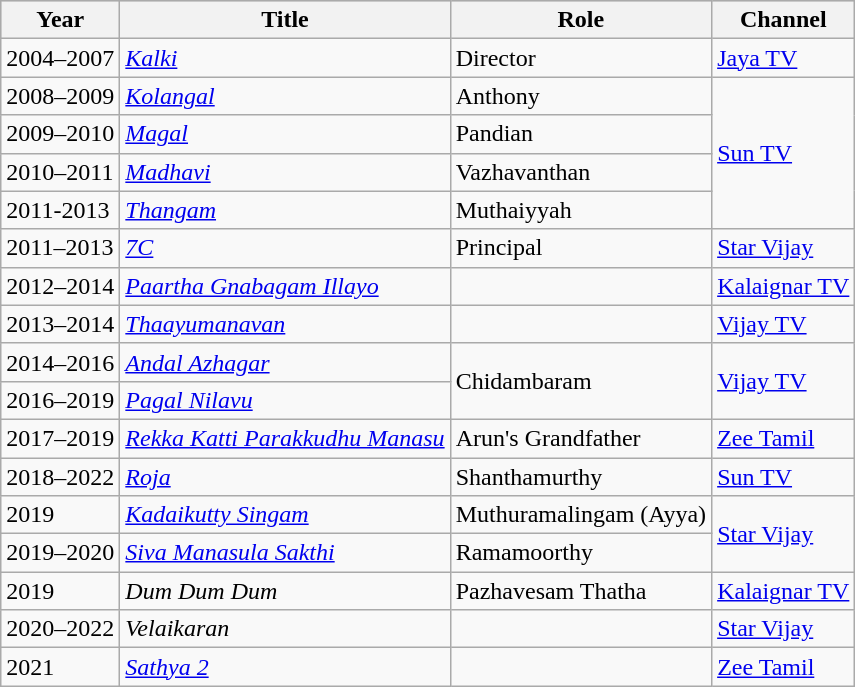<table class="wikitable">
<tr style="background:#ccc; text-align:center;">
<th><strong>Year</strong></th>
<th><strong>Title</strong></th>
<th><strong>Role</strong></th>
<th><strong>Channel</strong></th>
</tr>
<tr>
<td>2004–2007</td>
<td><em><a href='#'>Kalki</a></em></td>
<td>Director</td>
<td><a href='#'>Jaya TV</a></td>
</tr>
<tr>
<td>2008–2009</td>
<td><em><a href='#'>Kolangal</a></em></td>
<td>Anthony</td>
<td rowspan=4><a href='#'>Sun TV</a></td>
</tr>
<tr>
<td>2009–2010</td>
<td><em><a href='#'>Magal</a></em></td>
<td>Pandian</td>
</tr>
<tr>
<td>2010–2011</td>
<td><em><a href='#'>Madhavi</a></em></td>
<td>Vazhavanthan</td>
</tr>
<tr>
<td>2011-2013</td>
<td><em><a href='#'>Thangam</a></em></td>
<td>Muthaiyyah</td>
</tr>
<tr>
<td>2011–2013</td>
<td><em><a href='#'>7C</a></em></td>
<td>Principal</td>
<td><a href='#'>Star Vijay</a></td>
</tr>
<tr>
<td>2012–2014</td>
<td><em><a href='#'>Paartha Gnabagam Illayo</a></em></td>
<td></td>
<td><a href='#'>Kalaignar TV</a></td>
</tr>
<tr>
<td>2013–2014</td>
<td><em><a href='#'>Thaayumanavan</a></em></td>
<td></td>
<td><a href='#'>Vijay TV</a></td>
</tr>
<tr>
<td>2014–2016</td>
<td><em><a href='#'>Andal Azhagar</a></em></td>
<td rowspan=2>Chidambaram</td>
<td rowspan=2><a href='#'>Vijay TV</a></td>
</tr>
<tr>
<td>2016–2019</td>
<td><em><a href='#'>Pagal Nilavu</a></em></td>
</tr>
<tr>
<td>2017–2019</td>
<td><em><a href='#'>Rekka Katti Parakkudhu Manasu</a></em></td>
<td>Arun's Grandfather</td>
<td><a href='#'>Zee Tamil</a></td>
</tr>
<tr>
<td>2018–2022</td>
<td><em><a href='#'>Roja</a></em></td>
<td>Shanthamurthy</td>
<td><a href='#'>Sun TV</a></td>
</tr>
<tr>
<td>2019</td>
<td><em><a href='#'>Kadaikutty Singam</a></em></td>
<td>Muthuramalingam (Ayya)</td>
<td rowspan=2><a href='#'>Star Vijay</a></td>
</tr>
<tr>
<td>2019–2020</td>
<td><em><a href='#'>Siva Manasula Sakthi</a></em></td>
<td>Ramamoorthy</td>
</tr>
<tr>
<td>2019</td>
<td><em>Dum Dum Dum</em></td>
<td>Pazhavesam Thatha</td>
<td><a href='#'>Kalaignar TV</a></td>
</tr>
<tr>
<td>2020–2022</td>
<td><em>Velaikaran</em></td>
<td></td>
<td><a href='#'>Star Vijay</a></td>
</tr>
<tr>
<td>2021</td>
<td><em><a href='#'>Sathya 2</a></em></td>
<td></td>
<td><a href='#'>Zee Tamil</a></td>
</tr>
</table>
